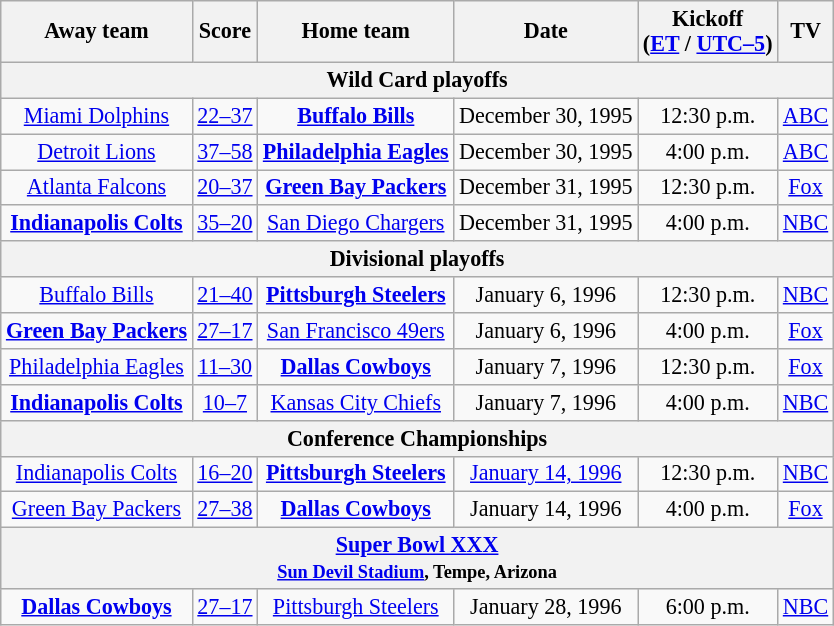<table class="wikitable" style="font-size:92%; text-align:center;">
<tr>
<th>Away team</th>
<th>Score</th>
<th>Home team</th>
<th>Date</th>
<th>Kickoff<br>(<a href='#'>ET</a> / <a href='#'>UTC–5</a>)</th>
<th>TV</th>
</tr>
<tr>
<th colspan="6">Wild Card playoffs</th>
</tr>
<tr>
<td><a href='#'>Miami Dolphins</a></td>
<td><a href='#'>22–37</a></td>
<td><strong><a href='#'>Buffalo Bills</a></strong></td>
<td>December 30, 1995</td>
<td>12:30 p.m.</td>
<td><a href='#'>ABC</a></td>
</tr>
<tr>
<td><a href='#'>Detroit Lions</a></td>
<td><a href='#'>37–58</a></td>
<td><strong><a href='#'>Philadelphia Eagles</a></strong></td>
<td>December 30, 1995</td>
<td>4:00 p.m.</td>
<td><a href='#'>ABC</a></td>
</tr>
<tr>
<td><a href='#'>Atlanta Falcons</a></td>
<td><a href='#'>20–37</a></td>
<td><strong><a href='#'>Green Bay Packers</a></strong></td>
<td>December 31, 1995</td>
<td>12:30 p.m.</td>
<td><a href='#'>Fox</a></td>
</tr>
<tr>
<td><strong><a href='#'>Indianapolis Colts</a></strong></td>
<td><a href='#'>35–20</a></td>
<td><a href='#'>San Diego Chargers</a></td>
<td>December 31, 1995</td>
<td>4:00 p.m.</td>
<td><a href='#'>NBC</a></td>
</tr>
<tr>
<th colspan="6">Divisional playoffs</th>
</tr>
<tr>
<td><a href='#'>Buffalo Bills</a></td>
<td><a href='#'>21–40</a></td>
<td><strong><a href='#'>Pittsburgh Steelers</a></strong></td>
<td>January 6, 1996</td>
<td>12:30 p.m.</td>
<td><a href='#'>NBC</a></td>
</tr>
<tr>
<td><strong><a href='#'>Green Bay Packers</a></strong></td>
<td><a href='#'>27–17</a></td>
<td><a href='#'>San Francisco 49ers</a></td>
<td>January 6, 1996</td>
<td>4:00 p.m.</td>
<td><a href='#'>Fox</a></td>
</tr>
<tr>
<td><a href='#'>Philadelphia Eagles</a></td>
<td><a href='#'>11–30</a></td>
<td><strong><a href='#'>Dallas Cowboys</a></strong></td>
<td>January 7, 1996</td>
<td>12:30 p.m.</td>
<td><a href='#'>Fox</a></td>
</tr>
<tr>
<td><strong><a href='#'>Indianapolis Colts</a></strong></td>
<td><a href='#'>10–7</a></td>
<td><a href='#'>Kansas City Chiefs</a></td>
<td>January 7, 1996</td>
<td>4:00 p.m.</td>
<td><a href='#'>NBC</a></td>
</tr>
<tr>
<th colspan="6">Conference Championships</th>
</tr>
<tr>
<td><a href='#'>Indianapolis Colts</a></td>
<td><a href='#'>16–20</a></td>
<td><strong><a href='#'>Pittsburgh Steelers</a></strong></td>
<td><a href='#'>January 14, 1996</a></td>
<td>12:30 p.m.</td>
<td><a href='#'>NBC</a></td>
</tr>
<tr>
<td><a href='#'>Green Bay Packers</a></td>
<td><a href='#'>27–38</a></td>
<td><strong><a href='#'>Dallas Cowboys</a></strong></td>
<td>January 14, 1996</td>
<td>4:00 p.m.</td>
<td><a href='#'>Fox</a></td>
</tr>
<tr>
<th colspan="6"><a href='#'>Super Bowl XXX</a><br><small><a href='#'>Sun Devil Stadium</a>, Tempe, Arizona</small></th>
</tr>
<tr>
<td><strong><a href='#'>Dallas Cowboys</a></strong></td>
<td><a href='#'>27–17</a></td>
<td><a href='#'>Pittsburgh Steelers</a></td>
<td>January 28, 1996</td>
<td>6:00 p.m.</td>
<td><a href='#'>NBC</a></td>
</tr>
</table>
